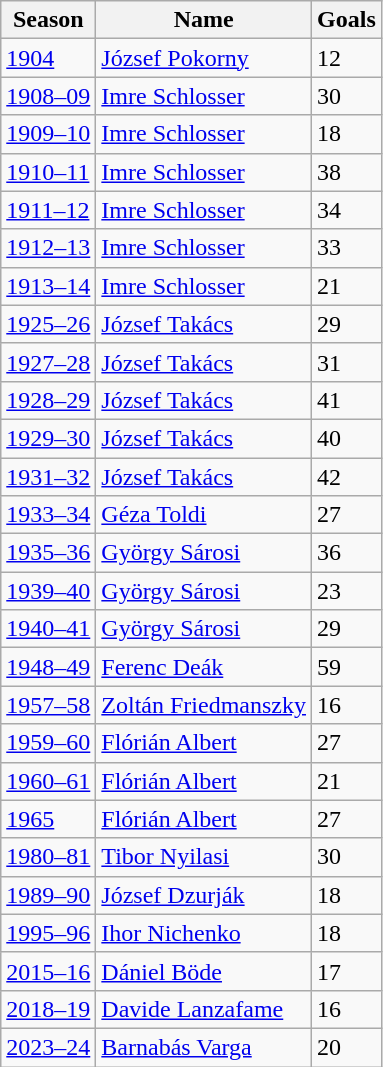<table class="wikitable">
<tr>
<th>Season</th>
<th>Name</th>
<th>Goals</th>
</tr>
<tr>
<td><a href='#'>1904</a></td>
<td> <a href='#'>József Pokorny</a></td>
<td>12</td>
</tr>
<tr>
<td><a href='#'>1908–09</a></td>
<td> <a href='#'>Imre Schlosser</a></td>
<td>30</td>
</tr>
<tr>
<td><a href='#'>1909–10</a></td>
<td> <a href='#'>Imre Schlosser</a></td>
<td>18</td>
</tr>
<tr>
<td><a href='#'>1910–11</a></td>
<td> <a href='#'>Imre Schlosser</a></td>
<td>38</td>
</tr>
<tr>
<td><a href='#'>1911–12</a></td>
<td> <a href='#'>Imre Schlosser</a></td>
<td>34</td>
</tr>
<tr>
<td><a href='#'>1912–13</a></td>
<td> <a href='#'>Imre Schlosser</a></td>
<td>33</td>
</tr>
<tr>
<td><a href='#'>1913–14</a></td>
<td> <a href='#'>Imre Schlosser</a></td>
<td>21</td>
</tr>
<tr>
<td><a href='#'>1925–26</a></td>
<td> <a href='#'>József Takács</a></td>
<td>29</td>
</tr>
<tr>
<td><a href='#'>1927–28</a></td>
<td> <a href='#'>József Takács</a></td>
<td>31</td>
</tr>
<tr>
<td><a href='#'>1928–29</a></td>
<td> <a href='#'>József Takács</a></td>
<td>41</td>
</tr>
<tr>
<td><a href='#'>1929–30</a></td>
<td> <a href='#'>József Takács</a></td>
<td>40</td>
</tr>
<tr>
<td><a href='#'>1931–32</a></td>
<td> <a href='#'>József Takács</a></td>
<td>42</td>
</tr>
<tr>
<td><a href='#'>1933–34</a></td>
<td> <a href='#'>Géza Toldi</a></td>
<td>27</td>
</tr>
<tr>
<td><a href='#'>1935–36</a></td>
<td> <a href='#'>György Sárosi</a></td>
<td>36</td>
</tr>
<tr>
<td><a href='#'>1939–40</a></td>
<td> <a href='#'>György Sárosi</a></td>
<td>23</td>
</tr>
<tr>
<td><a href='#'>1940–41</a></td>
<td> <a href='#'>György Sárosi</a></td>
<td>29</td>
</tr>
<tr>
<td><a href='#'>1948–49</a></td>
<td> <a href='#'>Ferenc Deák</a></td>
<td>59</td>
</tr>
<tr>
<td><a href='#'>1957–58</a></td>
<td> <a href='#'>Zoltán Friedmanszky</a></td>
<td>16</td>
</tr>
<tr>
<td><a href='#'>1959–60</a></td>
<td> <a href='#'>Flórián Albert</a></td>
<td>27</td>
</tr>
<tr>
<td><a href='#'>1960–61</a></td>
<td> <a href='#'>Flórián Albert</a></td>
<td>21</td>
</tr>
<tr>
<td><a href='#'>1965</a></td>
<td> <a href='#'>Flórián Albert</a></td>
<td>27</td>
</tr>
<tr>
<td><a href='#'>1980–81</a></td>
<td> <a href='#'>Tibor Nyilasi</a></td>
<td>30</td>
</tr>
<tr>
<td><a href='#'>1989–90</a></td>
<td> <a href='#'>József Dzurják</a></td>
<td>18</td>
</tr>
<tr>
<td><a href='#'>1995–96</a></td>
<td> <a href='#'>Ihor Nichenko</a></td>
<td>18</td>
</tr>
<tr>
<td><a href='#'>2015–16</a></td>
<td> <a href='#'>Dániel Böde</a></td>
<td>17</td>
</tr>
<tr>
<td><a href='#'>2018–19</a></td>
<td> <a href='#'>Davide Lanzafame</a></td>
<td>16</td>
</tr>
<tr>
<td><a href='#'>2023–24</a></td>
<td> <a href='#'>Barnabás Varga</a></td>
<td>20</td>
</tr>
</table>
